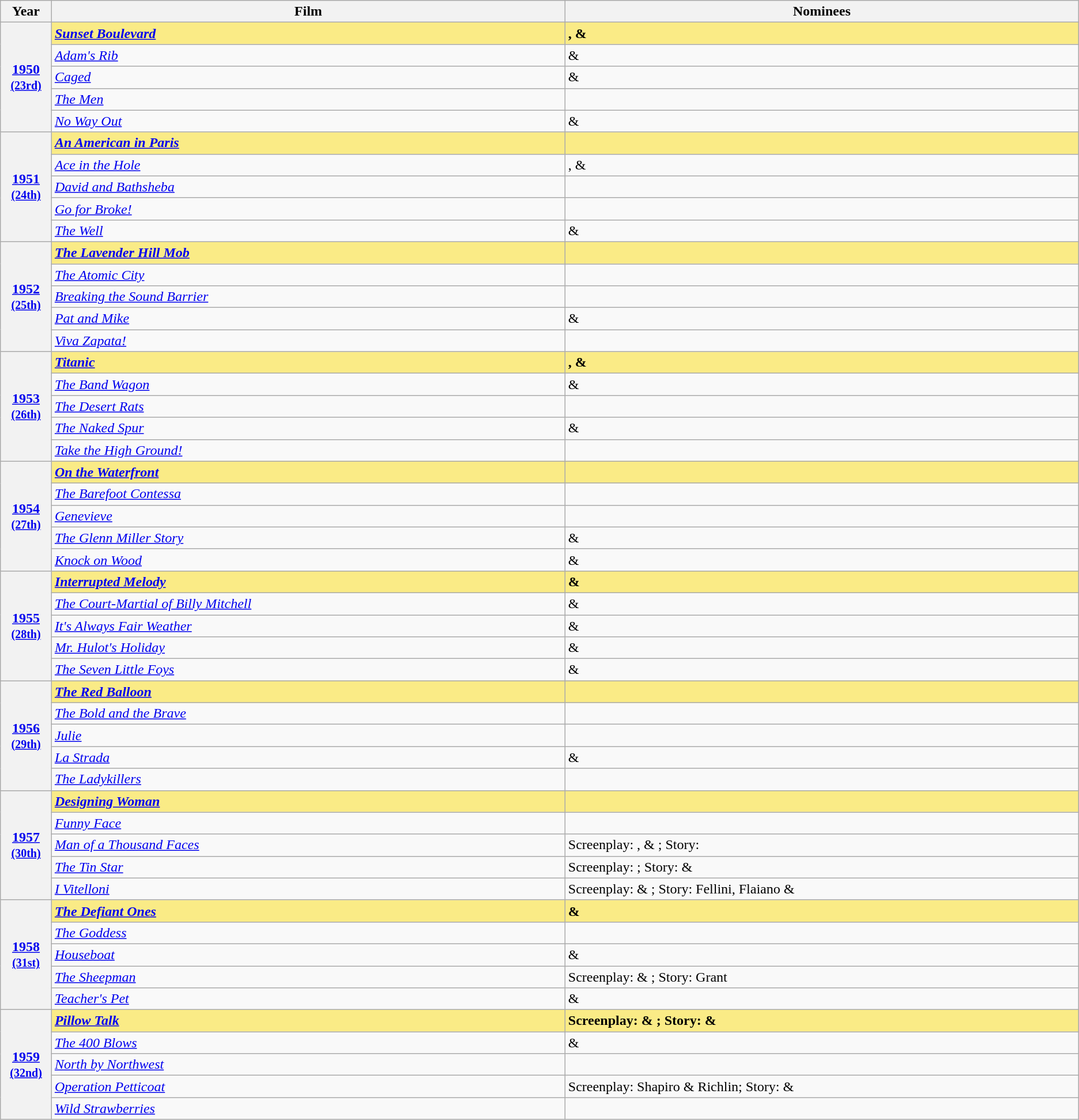<table class="wikitable">
<tr>
<th scope="col" style="width:2%;">Year</th>
<th scope="col" style="width:30%;">Film</th>
<th scope="col" style="width:30%;">Nominees</th>
</tr>
<tr>
<th scope="row" rowspan=5 style="text-align:center;"><a href='#'>1950</a><br><small><a href='#'>(23rd)</a></small> <br></th>
<td style="background:#FAEB86"><strong><em><a href='#'>Sunset Boulevard</a></em></strong></td>
<td style="background:#FAEB86"><strong>,  & </strong></td>
</tr>
<tr>
<td><em><a href='#'>Adam's Rib</a></em></td>
<td> & </td>
</tr>
<tr>
<td><em><a href='#'>Caged</a></em></td>
<td> & </td>
</tr>
<tr>
<td><em><a href='#'>The Men</a></em></td>
<td></td>
</tr>
<tr>
<td><em><a href='#'>No Way Out</a></em></td>
<td> & </td>
</tr>
<tr>
<th scope="row" rowspan=5 style="text-align:center;"><a href='#'>1951</a><br><small><a href='#'>(24th)</a></small> <br></th>
<td style="background:#FAEB86"><strong><em><a href='#'>An American in Paris</a></em></strong></td>
<td style="background:#FAEB86"><strong></strong></td>
</tr>
<tr>
<td><em><a href='#'>Ace in the Hole</a></em></td>
<td>,  & </td>
</tr>
<tr>
<td><em><a href='#'>David and Bathsheba</a></em></td>
<td></td>
</tr>
<tr>
<td><em><a href='#'>Go for Broke!</a></em></td>
<td></td>
</tr>
<tr>
<td><em><a href='#'>The Well</a></em></td>
<td> & </td>
</tr>
<tr>
<th scope="row" rowspan=5 style="text-align:center;"><a href='#'>1952</a><br><small><a href='#'>(25th)</a></small> <br></th>
<td style="background:#FAEB86"><strong><em><a href='#'>The Lavender Hill Mob</a></em></strong></td>
<td style="background:#FAEB86"><strong></strong></td>
</tr>
<tr>
<td><em><a href='#'>The Atomic City</a></em></td>
<td></td>
</tr>
<tr>
<td><em><a href='#'>Breaking the Sound Barrier</a></em></td>
<td></td>
</tr>
<tr>
<td><em><a href='#'>Pat and Mike</a></em></td>
<td> & </td>
</tr>
<tr>
<td><em><a href='#'>Viva Zapata!</a></em></td>
<td></td>
</tr>
<tr>
<th scope="row" rowspan=5 style="text-align:center;"><a href='#'>1953</a><br><small><a href='#'>(26th)</a></small> <br></th>
<td style="background:#FAEB86"><strong><em><a href='#'>Titanic</a></em></strong></td>
<td style="background:#FAEB86"><strong>,  & </strong></td>
</tr>
<tr>
<td><em><a href='#'>The Band Wagon</a></em></td>
<td> & </td>
</tr>
<tr>
<td><em><a href='#'>The Desert Rats</a></em></td>
<td></td>
</tr>
<tr>
<td><em><a href='#'>The Naked Spur</a></em></td>
<td> & </td>
</tr>
<tr>
<td><em><a href='#'>Take the High Ground!</a></em></td>
<td></td>
</tr>
<tr>
<th scope="row" rowspan=5 style="text-align:center;"><a href='#'>1954</a><br><small><a href='#'>(27th)</a></small> <br></th>
<td style="background:#FAEB86"><strong><em><a href='#'>On the Waterfront</a></em></strong></td>
<td style="background:#FAEB86"><strong></strong></td>
</tr>
<tr>
<td><em><a href='#'>The Barefoot Contessa</a></em></td>
<td></td>
</tr>
<tr>
<td><em><a href='#'>Genevieve</a></em></td>
<td></td>
</tr>
<tr>
<td><em><a href='#'>The Glenn Miller Story</a></em></td>
<td> & </td>
</tr>
<tr>
<td><em><a href='#'>Knock on Wood</a></em></td>
<td> & </td>
</tr>
<tr>
<th scope="row" rowspan=5 style="text-align:center;"><a href='#'>1955</a><br><small><a href='#'>(28th)</a></small> <br></th>
<td style="background:#FAEB86"><strong><em><a href='#'>Interrupted Melody</a></em></strong></td>
<td style="background:#FAEB86"><strong> & </strong></td>
</tr>
<tr>
<td><em><a href='#'>The Court-Martial of Billy Mitchell</a></em></td>
<td> & </td>
</tr>
<tr>
<td><em><a href='#'>It's Always Fair Weather</a></em></td>
<td> & </td>
</tr>
<tr>
<td><em><a href='#'>Mr. Hulot's Holiday</a></em></td>
<td> & </td>
</tr>
<tr>
<td><em><a href='#'>The Seven Little Foys</a></em></td>
<td> & </td>
</tr>
<tr>
<th scope="row" rowspan=5 style="text-align:center;"><a href='#'>1956</a><br><small><a href='#'>(29th)</a></small> <br></th>
<td style="background:#FAEB86"><strong><em><a href='#'>The Red Balloon</a></em></strong></td>
<td style="background:#FAEB86"><strong></strong></td>
</tr>
<tr>
<td><em><a href='#'>The Bold and the Brave</a></em></td>
<td></td>
</tr>
<tr>
<td><em><a href='#'>Julie</a></em></td>
<td></td>
</tr>
<tr>
<td><em><a href='#'>La Strada</a></em></td>
<td> & </td>
</tr>
<tr>
<td><em><a href='#'>The Ladykillers</a></em></td>
<td></td>
</tr>
<tr>
<th scope="row" rowspan=5 style="text-align:center;"><a href='#'>1957</a><br><small><a href='#'>(30th)</a></small> <br></th>
<td style="background:#FAEB86"><strong><em><a href='#'>Designing Woman</a></em></strong></td>
<td style="background:#FAEB86"><strong></strong></td>
</tr>
<tr>
<td><em><a href='#'>Funny Face</a></em></td>
<td></td>
</tr>
<tr>
<td><em><a href='#'>Man of a Thousand Faces</a></em></td>
<td>Screenplay: ,  & ; Story: </td>
</tr>
<tr>
<td><em><a href='#'>The Tin Star</a></em></td>
<td>Screenplay: ; Story:  & </td>
</tr>
<tr>
<td><em><a href='#'>I Vitelloni</a></em></td>
<td>Screenplay:  & ; Story: Fellini, Flaiano & </td>
</tr>
<tr>
<th scope="row" rowspan=5 style="text-align:center;"><a href='#'>1958</a><br><small><a href='#'>(31st)</a></small> <br></th>
<td style="background:#FAEB86"><strong><em><a href='#'>The Defiant Ones</a></em></strong></td>
<td style="background:#FAEB86"><strong> & </strong> </td>
</tr>
<tr>
<td><em><a href='#'>The Goddess</a></em></td>
<td></td>
</tr>
<tr>
<td><em><a href='#'>Houseboat</a></em></td>
<td> & </td>
</tr>
<tr>
<td><em><a href='#'>The Sheepman</a></em></td>
<td>Screenplay:  & ; Story: Grant</td>
</tr>
<tr>
<td><em><a href='#'>Teacher's Pet</a></em></td>
<td> & </td>
</tr>
<tr>
<th scope="row" rowspan=5 style="text-align:center;"><a href='#'>1959</a><br><small><a href='#'>(32nd)</a></small> <br></th>
<td style="background:#FAEB86"><strong><em><a href='#'>Pillow Talk</a></em></strong></td>
<td style="background:#FAEB86"><strong>Screenplay:  & ; Story:  & </strong></td>
</tr>
<tr>
<td><em><a href='#'>The 400 Blows</a></em></td>
<td> & </td>
</tr>
<tr>
<td><em><a href='#'>North by Northwest</a></em></td>
<td></td>
</tr>
<tr>
<td><em><a href='#'>Operation Petticoat</a></em></td>
<td>Screenplay: Shapiro & Richlin; Story:  & </td>
</tr>
<tr>
<td><em><a href='#'>Wild Strawberries</a></em></td>
<td></td>
</tr>
</table>
